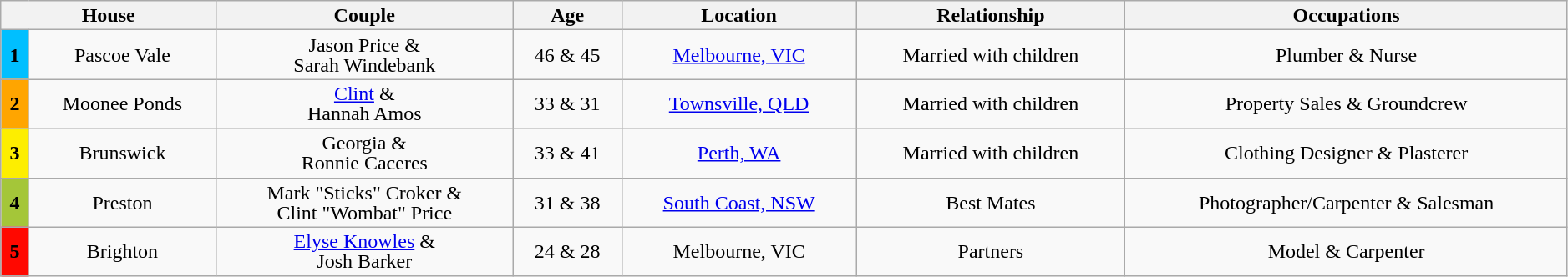<table class="wikitable plainrowheaders" style="text-align:center; line-height:16px; width:99%;">
<tr valign="top">
<th colspan="2">House</th>
<th>Couple</th>
<th>Age</th>
<th>Location</th>
<th>Relationship</th>
<th>Occupations</th>
</tr>
<tr>
<th style="background:#00BFFF; color:black;">1</th>
<td>Pascoe Vale</td>
<td>Jason Price &<br>Sarah Windebank</td>
<td>46 & 45</td>
<td><a href='#'>Melbourne, VIC</a></td>
<td>Married with children</td>
<td>Plumber & Nurse</td>
</tr>
<tr>
<th style="background:orange; color:black;">2</th>
<td>Moonee Ponds</td>
<td><a href='#'>Clint</a> &<br>Hannah Amos</td>
<td>33 & 31</td>
<td><a href='#'>Townsville, QLD</a></td>
<td>Married with children</td>
<td>Property Sales & Groundcrew</td>
</tr>
<tr>
<th style="background:#FDEE00; color:black;">3</th>
<td>Brunswick</td>
<td>Georgia &<br>Ronnie Caceres</td>
<td>33 & 41</td>
<td><a href='#'>Perth, WA</a></td>
<td>Married with children</td>
<td>Clothing Designer & Plasterer</td>
</tr>
<tr>
<th style="background:#A4C639; color:black;">4</th>
<td>Preston</td>
<td>Mark "Sticks" Croker &<br>Clint "Wombat" Price</td>
<td>31 & 38</td>
<td><a href='#'>South Coast, NSW</a></td>
<td>Best Mates</td>
<td>Photographer/Carpenter & Salesman</td>
</tr>
<tr>
<th style="background:#FF0800; color:black;">5</th>
<td>Brighton</td>
<td><a href='#'>Elyse Knowles</a> &<br>Josh Barker</td>
<td>24 & 28</td>
<td>Melbourne, VIC</td>
<td>Partners</td>
<td>Model & Carpenter</td>
</tr>
</table>
